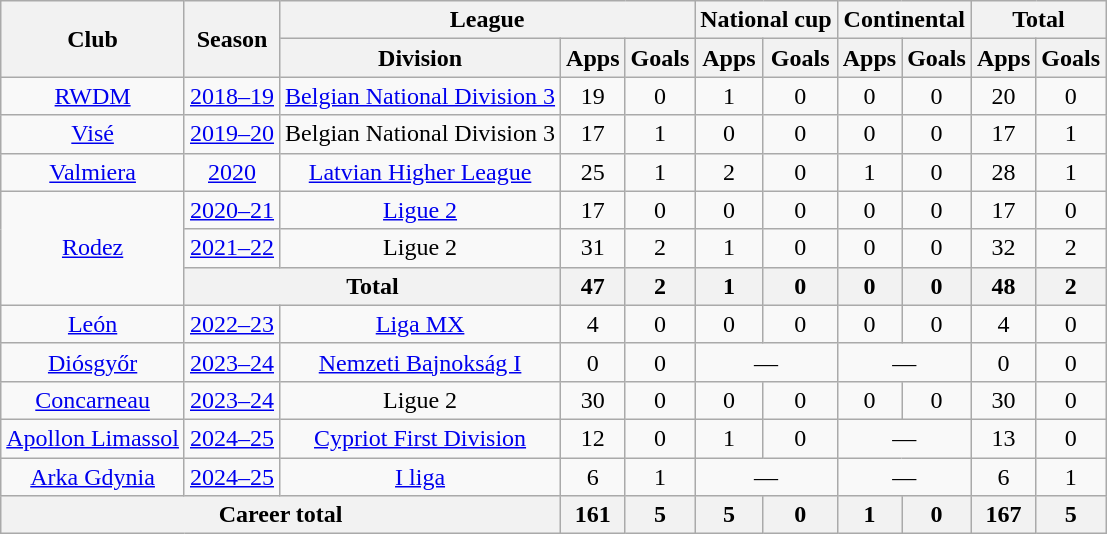<table class="wikitable" style="text-align: center;">
<tr>
<th rowspan="2">Club</th>
<th rowspan="2">Season</th>
<th colspan="3">League</th>
<th colspan="2">National cup</th>
<th colspan="2">Continental</th>
<th colspan="2">Total</th>
</tr>
<tr>
<th>Division</th>
<th>Apps</th>
<th>Goals</th>
<th>Apps</th>
<th>Goals</th>
<th>Apps</th>
<th>Goals</th>
<th>Apps</th>
<th>Goals</th>
</tr>
<tr>
<td><a href='#'>RWDM</a></td>
<td><a href='#'>2018–19</a></td>
<td><a href='#'>Belgian National Division 3</a></td>
<td>19</td>
<td>0</td>
<td>1</td>
<td>0</td>
<td>0</td>
<td>0</td>
<td>20</td>
<td>0</td>
</tr>
<tr>
<td><a href='#'>Visé</a></td>
<td><a href='#'>2019–20</a></td>
<td>Belgian National Division 3</td>
<td>17</td>
<td>1</td>
<td>0</td>
<td>0</td>
<td>0</td>
<td>0</td>
<td>17</td>
<td>1</td>
</tr>
<tr>
<td><a href='#'>Valmiera</a></td>
<td><a href='#'>2020</a></td>
<td><a href='#'>Latvian Higher League</a></td>
<td>25</td>
<td>1</td>
<td>2</td>
<td>0</td>
<td>1</td>
<td>0</td>
<td>28</td>
<td>1</td>
</tr>
<tr>
<td rowspan="3"><a href='#'>Rodez</a></td>
<td><a href='#'>2020–21</a></td>
<td><a href='#'>Ligue 2</a></td>
<td>17</td>
<td>0</td>
<td>0</td>
<td>0</td>
<td>0</td>
<td>0</td>
<td>17</td>
<td>0</td>
</tr>
<tr>
<td><a href='#'>2021–22</a></td>
<td>Ligue 2</td>
<td>31</td>
<td>2</td>
<td>1</td>
<td>0</td>
<td>0</td>
<td>0</td>
<td>32</td>
<td>2</td>
</tr>
<tr>
<th colspan="2">Total</th>
<th>47</th>
<th>2</th>
<th>1</th>
<th>0</th>
<th>0</th>
<th>0</th>
<th>48</th>
<th>2</th>
</tr>
<tr>
<td><a href='#'>León</a></td>
<td><a href='#'>2022–23</a></td>
<td><a href='#'>Liga MX</a></td>
<td>4</td>
<td>0</td>
<td>0</td>
<td>0</td>
<td>0</td>
<td>0</td>
<td>4</td>
<td>0</td>
</tr>
<tr>
<td><a href='#'>Diósgyőr</a></td>
<td><a href='#'>2023–24</a></td>
<td><a href='#'>Nemzeti Bajnokság I</a></td>
<td>0</td>
<td>0</td>
<td colspan="2">—</td>
<td colspan="2">—</td>
<td>0</td>
<td>0</td>
</tr>
<tr>
<td><a href='#'>Concarneau</a></td>
<td><a href='#'>2023–24</a></td>
<td>Ligue 2</td>
<td>30</td>
<td>0</td>
<td>0</td>
<td>0</td>
<td>0</td>
<td>0</td>
<td>30</td>
<td>0</td>
</tr>
<tr>
<td><a href='#'>Apollon Limassol</a></td>
<td><a href='#'>2024–25</a></td>
<td><a href='#'>Cypriot First Division</a></td>
<td>12</td>
<td>0</td>
<td>1</td>
<td>0</td>
<td colspan="2">—</td>
<td>13</td>
<td>0</td>
</tr>
<tr>
<td><a href='#'>Arka Gdynia</a></td>
<td><a href='#'>2024–25</a></td>
<td><a href='#'>I liga</a></td>
<td>6</td>
<td>1</td>
<td colspan="2">—</td>
<td colspan="2">—</td>
<td>6</td>
<td>1</td>
</tr>
<tr>
<th colspan="3">Career total</th>
<th>161</th>
<th>5</th>
<th>5</th>
<th>0</th>
<th>1</th>
<th>0</th>
<th>167</th>
<th>5</th>
</tr>
</table>
